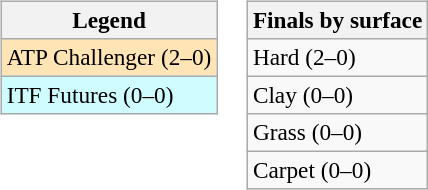<table>
<tr valign=top>
<td><br><table class=wikitable style=font-size:97%>
<tr>
<th>Legend</th>
</tr>
<tr bgcolor=moccasin>
<td>ATP Challenger (2–0)</td>
</tr>
<tr bgcolor=cffcff>
<td>ITF Futures (0–0)</td>
</tr>
</table>
</td>
<td><br><table class=wikitable style=font-size:97%>
<tr>
<th>Finals by surface</th>
</tr>
<tr>
<td>Hard (2–0)</td>
</tr>
<tr>
<td>Clay (0–0)</td>
</tr>
<tr>
<td>Grass (0–0)</td>
</tr>
<tr>
<td>Carpet (0–0)</td>
</tr>
</table>
</td>
</tr>
</table>
